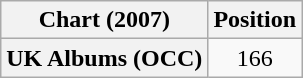<table class="wikitable plainrowheaders" style="text-align:center">
<tr>
<th scope="col">Chart (2007)</th>
<th scope="col">Position</th>
</tr>
<tr>
<th scope="row">UK Albums (OCC)</th>
<td>166</td>
</tr>
</table>
